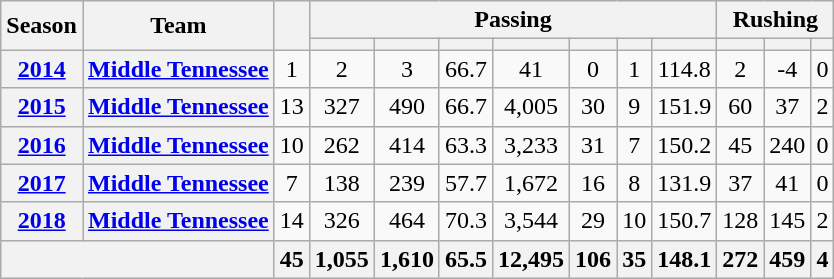<table class="wikitable" style="text-align:center;">
<tr>
<th rowspan="2">Season</th>
<th rowspan="2">Team</th>
<th rowspan="2"></th>
<th colspan="7">Passing</th>
<th colspan="3">Rushing</th>
</tr>
<tr>
<th></th>
<th></th>
<th></th>
<th></th>
<th></th>
<th></th>
<th></th>
<th></th>
<th></th>
<th></th>
</tr>
<tr>
<th><a href='#'>2014</a></th>
<th><a href='#'>Middle Tennessee</a></th>
<td>1</td>
<td>2</td>
<td>3</td>
<td>66.7</td>
<td>41</td>
<td>0</td>
<td>1</td>
<td>114.8</td>
<td>2</td>
<td>-4</td>
<td>0</td>
</tr>
<tr>
<th><a href='#'>2015</a></th>
<th><a href='#'>Middle Tennessee</a></th>
<td>13</td>
<td>327</td>
<td>490</td>
<td>66.7</td>
<td>4,005</td>
<td>30</td>
<td>9</td>
<td>151.9</td>
<td>60</td>
<td>37</td>
<td>2</td>
</tr>
<tr>
<th><a href='#'>2016</a></th>
<th><a href='#'>Middle Tennessee</a></th>
<td>10</td>
<td>262</td>
<td>414</td>
<td>63.3</td>
<td>3,233</td>
<td>31</td>
<td>7</td>
<td>150.2</td>
<td>45</td>
<td>240</td>
<td>0</td>
</tr>
<tr>
<th><a href='#'>2017</a></th>
<th><a href='#'>Middle Tennessee</a></th>
<td>7</td>
<td>138</td>
<td>239</td>
<td>57.7</td>
<td>1,672</td>
<td>16</td>
<td>8</td>
<td>131.9</td>
<td>37</td>
<td>41</td>
<td>0</td>
</tr>
<tr>
<th><a href='#'>2018</a></th>
<th><a href='#'>Middle Tennessee</a></th>
<td>14</td>
<td>326</td>
<td>464</td>
<td>70.3</td>
<td>3,544</td>
<td>29</td>
<td>10</td>
<td>150.7</td>
<td>128</td>
<td>145</td>
<td>2</td>
</tr>
<tr>
<th colspan="2"></th>
<th>45</th>
<th>1,055</th>
<th>1,610</th>
<th>65.5</th>
<th>12,495</th>
<th>106</th>
<th>35</th>
<th>148.1</th>
<th>272</th>
<th>459</th>
<th>4</th>
</tr>
</table>
